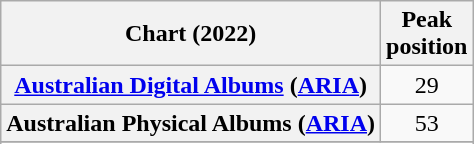<table class="wikitable sortable plainrowheaders" style="text-align:center">
<tr>
<th scope="col">Chart (2022)</th>
<th scope="col">Peak<br>position</th>
</tr>
<tr>
<th scope="row"><a href='#'>Australian Digital Albums</a> (<a href='#'>ARIA</a>)</th>
<td>29</td>
</tr>
<tr>
<th scope="row">Australian Physical Albums (<a href='#'>ARIA</a>)</th>
<td>53</td>
</tr>
<tr>
</tr>
<tr>
</tr>
<tr>
</tr>
</table>
